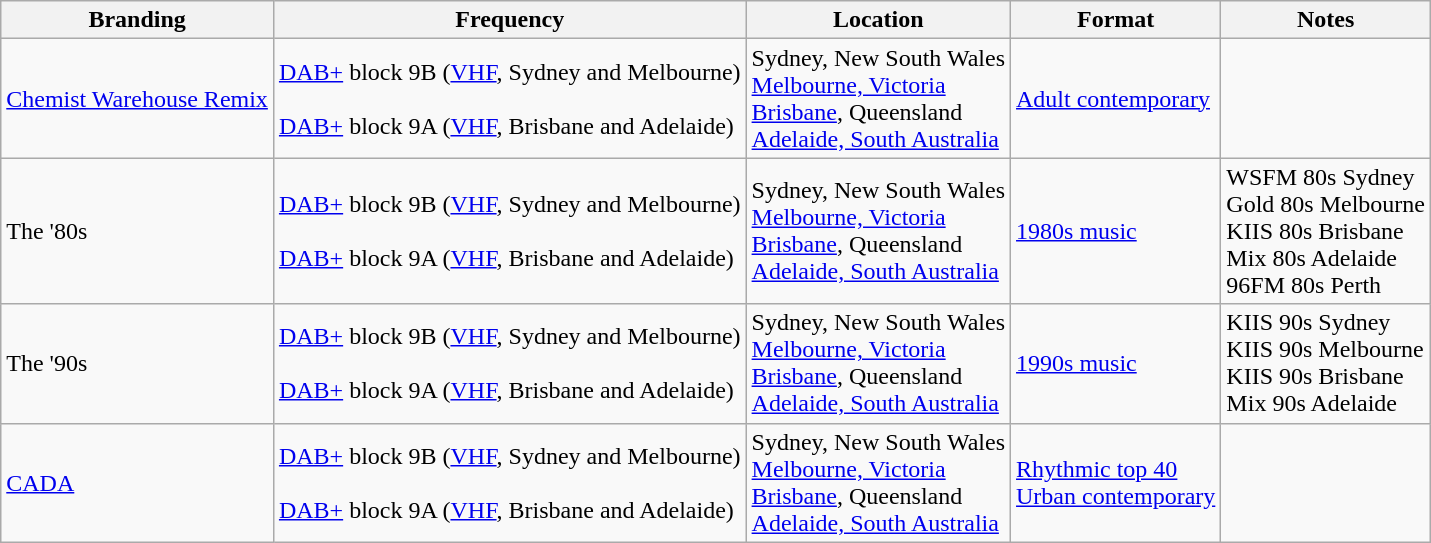<table class="wikitable sortable">
<tr>
<th>Branding</th>
<th>Frequency</th>
<th>Location</th>
<th>Format</th>
<th>Notes</th>
</tr>
<tr>
<td><a href='#'>Chemist Warehouse Remix</a></td>
<td><a href='#'>DAB+</a> block 9B (<a href='#'>VHF</a>, Sydney and Melbourne)<br><br><a href='#'>DAB+</a> block 9A (<a href='#'>VHF</a>, Brisbane and Adelaide)</td>
<td>Sydney, New South Wales<br><a href='#'>Melbourne, Victoria</a><br><a href='#'>Brisbane</a>, Queensland<br><a href='#'>Adelaide, South Australia</a></td>
<td><a href='#'>Adult contemporary</a></td>
<td></td>
</tr>
<tr>
<td>The '80s</td>
<td><a href='#'>DAB+</a> block 9B (<a href='#'>VHF</a>, Sydney and Melbourne)<br><br><a href='#'>DAB+</a> block 9A (<a href='#'>VHF</a>, Brisbane and Adelaide)</td>
<td>Sydney, New South Wales<br><a href='#'>Melbourne, Victoria</a><br><a href='#'>Brisbane</a>, Queensland<br><a href='#'>Adelaide, South Australia</a></td>
<td><a href='#'>1980s music</a></td>
<td>WSFM 80s Sydney<br>Gold 80s Melbourne<br>KIIS 80s Brisbane<br>Mix 80s Adelaide<br>96FM 80s Perth</td>
</tr>
<tr>
<td>The '90s</td>
<td><a href='#'>DAB+</a> block 9B (<a href='#'>VHF</a>, Sydney and Melbourne)<br><br><a href='#'>DAB+</a> block 9A (<a href='#'>VHF</a>, Brisbane and Adelaide)</td>
<td>Sydney, New South Wales<br><a href='#'>Melbourne, Victoria</a><br><a href='#'>Brisbane</a>, Queensland<br><a href='#'>Adelaide, South Australia</a></td>
<td><a href='#'>1990s music</a></td>
<td>KIIS 90s Sydney<br>KIIS 90s Melbourne<br>KIIS 90s Brisbane<br>Mix 90s Adelaide</td>
</tr>
<tr>
<td><a href='#'>CADA</a></td>
<td><a href='#'>DAB+</a> block 9B (<a href='#'>VHF</a>, Sydney and Melbourne)<br><br><a href='#'>DAB+</a> block 9A (<a href='#'>VHF</a>, Brisbane and Adelaide)</td>
<td>Sydney, New South Wales<br><a href='#'>Melbourne, Victoria</a><br><a href='#'>Brisbane</a>, Queensland<br><a href='#'>Adelaide, South Australia</a></td>
<td><a href='#'>Rhythmic top 40</a><br><a href='#'>Urban contemporary</a></td>
<td></td>
</tr>
</table>
